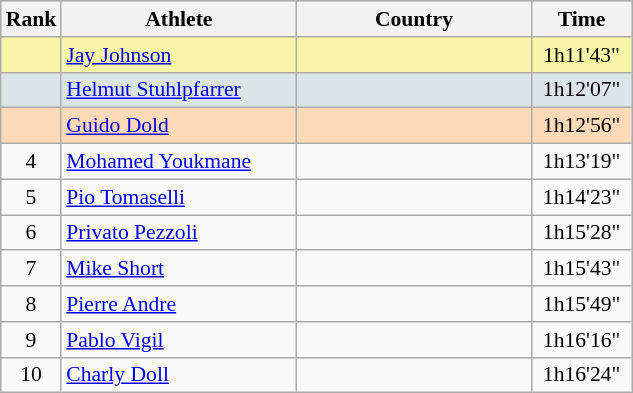<table class="wikitable" style="text-align:center; font-size: 90%; border: gray solid 1px;border-collapse:collapse;">
<tr bgcolor="#E4E4E4">
<th style="border-bottom:1px solid #AAAAAA" width=10>Rank</th>
<th style="border-bottom:1px solid #AAAAAA" width=150>Athlete</th>
<th style="border-bottom:1px solid #AAAAAA" width=150>Country</th>
<th style="border-bottom:1px solid #AAAAAA" width=60>Time</th>
</tr>
<tr bgcolor="#F7F6A8">
<td></td>
<td align=left><a href='#'>Jay Johnson</a></td>
<td align=left></td>
<td>1h11'43"</td>
</tr>
<tr bgcolor="#DCE5E5">
<td></td>
<td align=left><a href='#'>Helmut Stuhlpfarrer</a></td>
<td align=left></td>
<td>1h12'07"</td>
</tr>
<tr bgcolor="#FFDAB9">
<td></td>
<td align=left><a href='#'>Guido Dold</a></td>
<td align=left></td>
<td>1h12'56"</td>
</tr>
<tr>
<td>4</td>
<td align=left><a href='#'>Mohamed Youkmane</a></td>
<td align=left></td>
<td>1h13'19"</td>
</tr>
<tr>
<td>5</td>
<td align=left><a href='#'>Pio Tomaselli</a></td>
<td align=left></td>
<td>1h14'23"</td>
</tr>
<tr>
<td>6</td>
<td align=left><a href='#'>Privato Pezzoli</a></td>
<td align=left></td>
<td>1h15'28"</td>
</tr>
<tr>
<td>7</td>
<td align=left><a href='#'>Mike Short</a></td>
<td align=left></td>
<td>1h15'43"</td>
</tr>
<tr>
<td>8</td>
<td align=left><a href='#'>Pierre Andre</a></td>
<td align=left></td>
<td>1h15'49"</td>
</tr>
<tr>
<td>9</td>
<td align=left><a href='#'>Pablo Vigil</a></td>
<td align=left></td>
<td>1h16'16"</td>
</tr>
<tr>
<td>10</td>
<td align=left><a href='#'>Charly Doll</a></td>
<td align=left></td>
<td>1h16'24"</td>
</tr>
</table>
